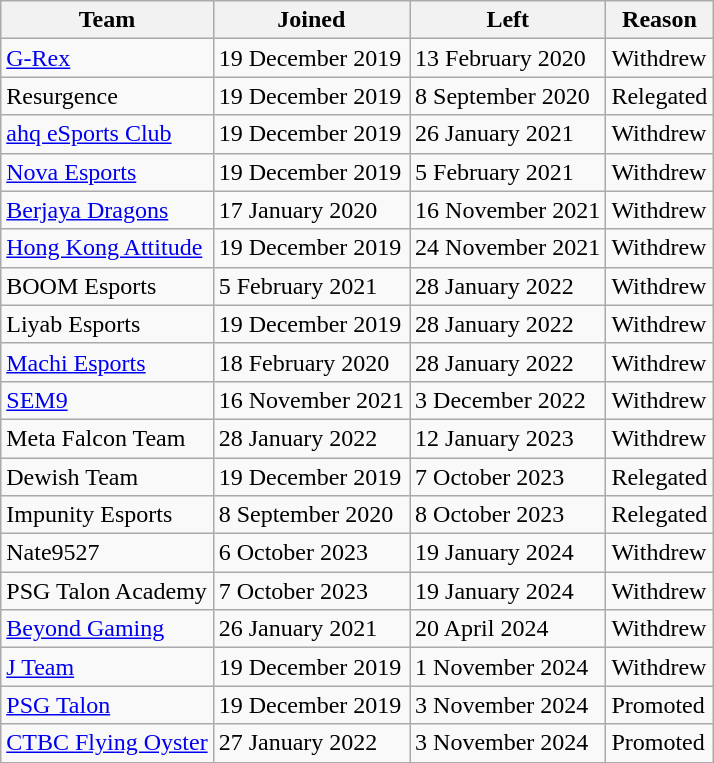<table class="wikitable sortable">
<tr>
<th>Team</th>
<th>Joined</th>
<th>Left</th>
<th>Reason</th>
</tr>
<tr>
<td> <a href='#'>G-Rex</a></td>
<td>19 December 2019</td>
<td>13 February 2020</td>
<td>Withdrew</td>
</tr>
<tr>
<td> Resurgence</td>
<td>19 December 2019</td>
<td>8 September 2020</td>
<td>Relegated</td>
</tr>
<tr>
<td> <a href='#'>ahq eSports Club</a></td>
<td>19 December 2019</td>
<td>26 January 2021</td>
<td>Withdrew</td>
</tr>
<tr>
<td> <a href='#'>Nova Esports</a></td>
<td>19 December 2019</td>
<td>5 February 2021</td>
<td>Withdrew</td>
</tr>
<tr>
<td> <a href='#'>Berjaya Dragons</a></td>
<td>17 January 2020</td>
<td>16 November 2021</td>
<td>Withdrew</td>
</tr>
<tr>
<td> <a href='#'>Hong Kong Attitude</a></td>
<td>19 December 2019</td>
<td>24 November 2021</td>
<td>Withdrew</td>
</tr>
<tr>
<td> BOOM Esports</td>
<td>5 February 2021</td>
<td>28 January 2022</td>
<td>Withdrew</td>
</tr>
<tr>
<td> Liyab Esports</td>
<td>19 December 2019</td>
<td>28 January 2022</td>
<td>Withdrew</td>
</tr>
<tr>
<td> <a href='#'>Machi Esports</a></td>
<td>18 February 2020</td>
<td>28 January 2022</td>
<td>Withdrew</td>
</tr>
<tr>
<td> <a href='#'>SEM9</a></td>
<td>16 November 2021</td>
<td>3 December 2022</td>
<td>Withdrew</td>
</tr>
<tr>
<td> Meta Falcon Team</td>
<td>28 January 2022</td>
<td>12 January 2023</td>
<td>Withdrew</td>
</tr>
<tr>
<td> Dewish Team</td>
<td>19 December 2019</td>
<td>7 October 2023</td>
<td>Relegated</td>
</tr>
<tr>
<td> Impunity Esports</td>
<td>8 September 2020</td>
<td>8 October 2023</td>
<td>Relegated</td>
</tr>
<tr>
<td> Nate9527</td>
<td>6 October 2023</td>
<td>19 January 2024</td>
<td>Withdrew</td>
</tr>
<tr>
<td> PSG Talon Academy</td>
<td>7 October 2023</td>
<td>19 January 2024</td>
<td>Withdrew</td>
</tr>
<tr>
<td> <a href='#'>Beyond Gaming</a></td>
<td>26 January 2021</td>
<td>20 April 2024</td>
<td>Withdrew</td>
</tr>
<tr>
<td> <a href='#'>J Team</a></td>
<td>19 December 2019</td>
<td>1 November 2024</td>
<td>Withdrew</td>
</tr>
<tr>
<td> <a href='#'>PSG Talon</a></td>
<td>19 December 2019</td>
<td>3 November 2024</td>
<td>Promoted</td>
</tr>
<tr>
<td> <a href='#'>CTBC Flying Oyster</a></td>
<td>27 January 2022</td>
<td>3 November 2024</td>
<td>Promoted</td>
</tr>
</table>
